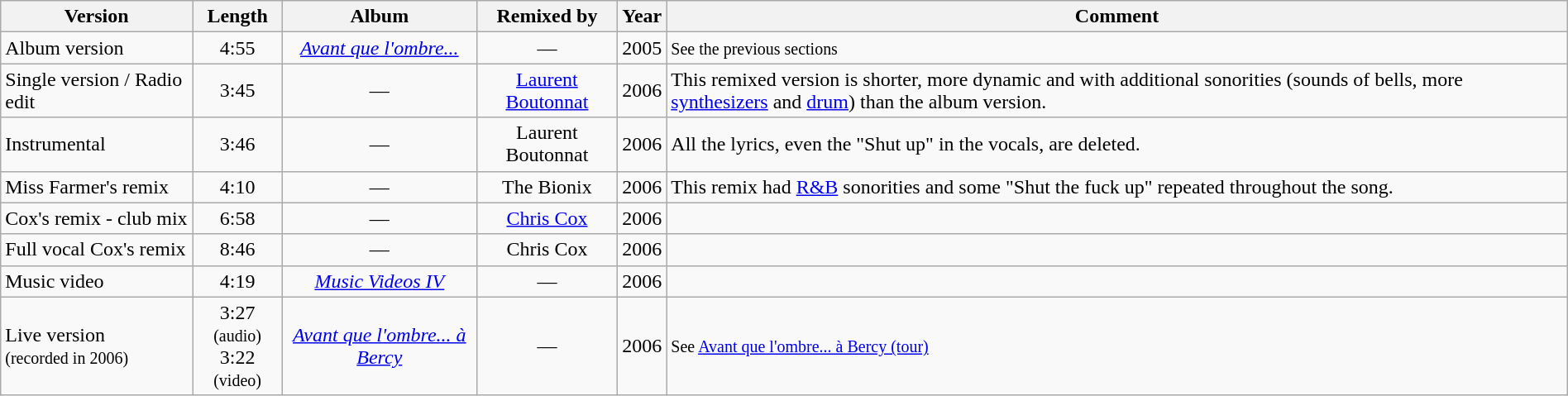<table class="wikitable sortable" width="100%" border="1">
<tr>
<th>Version</th>
<th>Length</th>
<th>Album</th>
<th>Remixed by</th>
<th>Year</th>
<th>Comment</th>
</tr>
<tr>
<td>Album version</td>
<td align="center">4:55</td>
<td align="center"><em><a href='#'>Avant que l'ombre...</a></em></td>
<td align="center">—</td>
<td align="center">2005</td>
<td><small>See the previous sections</small></td>
</tr>
<tr>
<td>Single version / Radio edit</td>
<td align="center">3:45</td>
<td align="center">—</td>
<td align="center"><a href='#'>Laurent Boutonnat</a></td>
<td align="center">2006</td>
<td>This remixed version is shorter, more dynamic and with additional sonorities (sounds of bells, more <a href='#'>synthesizers</a> and <a href='#'>drum</a>) than the album version.</td>
</tr>
<tr>
<td>Instrumental</td>
<td align="center">3:46</td>
<td align="center">—</td>
<td align="center">Laurent Boutonnat</td>
<td align="center">2006</td>
<td>All the lyrics, even the "Shut up" in the vocals, are deleted.</td>
</tr>
<tr>
<td>Miss Farmer's remix</td>
<td align="center">4:10</td>
<td align="center">—</td>
<td align="center">The Bionix</td>
<td align="center">2006</td>
<td>This remix had <a href='#'>R&B</a> sonorities and some "Shut the fuck up" repeated throughout the song.</td>
</tr>
<tr>
<td>Cox's remix - club mix</td>
<td align="center">6:58</td>
<td align="center">—</td>
<td align="center"><a href='#'>Chris Cox</a></td>
<td align="center">2006</td>
<td></td>
</tr>
<tr>
<td>Full vocal Cox's remix</td>
<td align="center">8:46</td>
<td align="center">—</td>
<td align="center">Chris Cox</td>
<td align="center">2006</td>
<td></td>
</tr>
<tr>
<td>Music video</td>
<td align="center">4:19</td>
<td align="center"><em><a href='#'>Music Videos IV</a></em></td>
<td align="center">—</td>
<td align="center">2006</td>
<td></td>
</tr>
<tr>
<td>Live version <br><small>(recorded in 2006)</small></td>
<td align="center">3:27 <small>(audio)</small> <br> 3:22 <small>(video)</small></td>
<td align="center"><em><a href='#'>Avant que l'ombre... à Bercy</a></em></td>
<td align="center">—</td>
<td align="center">2006</td>
<td><small>See <a href='#'>Avant que l'ombre... à Bercy (tour)</a></small></td>
</tr>
</table>
